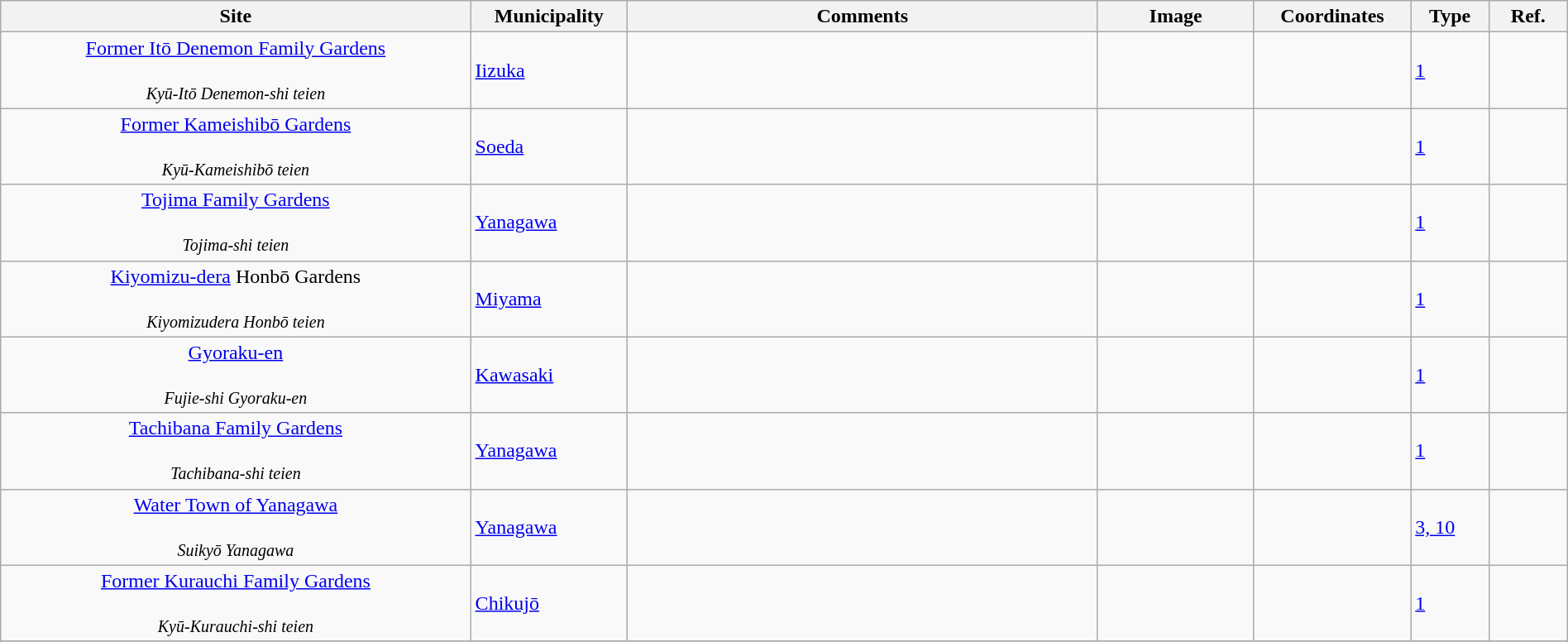<table class="wikitable sortable"  style="width:100%;">
<tr>
<th width="30%" align="left">Site</th>
<th width="10%" align="left">Municipality</th>
<th width="30%" align="left" class="unsortable">Comments</th>
<th width="10%" align="left"  class="unsortable">Image</th>
<th width="10%" align="left" class="unsortable">Coordinates</th>
<th width="5%" align="left">Type</th>
<th width="5%" align="left"  class="unsortable">Ref.</th>
</tr>
<tr>
<td align="center"><a href='#'>Former Itō Denemon Family Gardens</a><br><br><small><em>Kyū-Itō Denemon-shi teien</em></small></td>
<td><a href='#'>Iizuka</a></td>
<td></td>
<td></td>
<td></td>
<td><a href='#'>1</a></td>
<td></td>
</tr>
<tr>
<td align="center"><a href='#'>Former Kameishibō Gardens</a><br><br><small><em>Kyū-Kameishibō teien</em></small></td>
<td><a href='#'>Soeda</a></td>
<td></td>
<td></td>
<td></td>
<td><a href='#'>1</a></td>
<td></td>
</tr>
<tr>
<td align="center"><a href='#'>Tojima Family Gardens</a><br><br><small><em>Tojima-shi teien</em></small></td>
<td><a href='#'>Yanagawa</a></td>
<td></td>
<td></td>
<td></td>
<td><a href='#'>1</a></td>
<td></td>
</tr>
<tr>
<td align="center"><a href='#'>Kiyomizu-dera</a> Honbō Gardens<br><br><small><em>Kiyomizudera Honbō teien</em></small></td>
<td><a href='#'>Miyama</a></td>
<td></td>
<td></td>
<td></td>
<td><a href='#'>1</a></td>
<td></td>
</tr>
<tr>
<td align="center"><a href='#'>Gyoraku-en</a><br><br><small><em>Fujie-shi Gyoraku-en</em></small></td>
<td><a href='#'>Kawasaki</a></td>
<td></td>
<td></td>
<td></td>
<td><a href='#'>1</a></td>
<td></td>
</tr>
<tr>
<td align="center"><a href='#'>Tachibana Family Gardens</a><br><br><small><em>Tachibana-shi teien</em></small></td>
<td><a href='#'>Yanagawa</a></td>
<td></td>
<td></td>
<td></td>
<td><a href='#'>1</a></td>
<td></td>
</tr>
<tr>
<td align="center"><a href='#'>Water Town of Yanagawa</a><br><br><small><em>Suikyō Yanagawa</em></small></td>
<td><a href='#'>Yanagawa</a></td>
<td></td>
<td></td>
<td></td>
<td><a href='#'>3, 10</a></td>
<td></td>
</tr>
<tr>
<td align="center"><a href='#'>Former Kurauchi Family Gardens</a><br><br><small><em>Kyū-Kurauchi-shi teien</em></small></td>
<td><a href='#'>Chikujō</a></td>
<td></td>
<td></td>
<td></td>
<td><a href='#'>1</a></td>
<td></td>
</tr>
<tr>
</tr>
</table>
